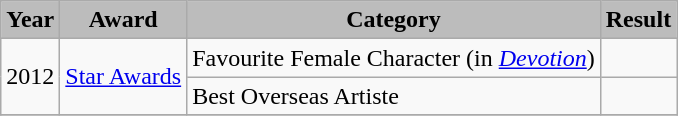<table class="wikitable">
<tr>
<th style="background:#bcbcbc;">Year</th>
<th style="background:#bcbcbc;">Award</th>
<th style="background:#bcbcbc;">Category</th>
<th style="background:#bcbcbc;">Result</th>
</tr>
<tr>
<td rowspan="2">2012</td>
<td rowspan="2"><a href='#'>Star Awards</a></td>
<td>Favourite Female Character (in <em><a href='#'>Devotion</a></em>)</td>
<td></td>
</tr>
<tr>
<td>Best Overseas Artiste</td>
<td></td>
</tr>
<tr>
</tr>
</table>
